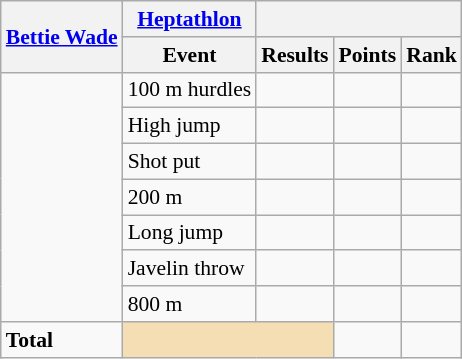<table class=wikitable style="font-size:90%;">
<tr>
<th rowspan="2"><a href='#'>Bettie Wade</a></th>
<th><a href='#'>Heptathlon</a></th>
<th colspan="3"></th>
</tr>
<tr>
<th>Event</th>
<th>Results</th>
<th>Points</th>
<th>Rank</th>
</tr>
<tr style="border-top: single;">
<td rowspan="7"></td>
<td>100 m hurdles</td>
<td align=center></td>
<td align=center></td>
<td align=center></td>
</tr>
<tr>
<td>High jump</td>
<td align=center></td>
<td align=center></td>
<td align=center></td>
</tr>
<tr>
<td>Shot put</td>
<td align=center></td>
<td align=center></td>
<td align=center></td>
</tr>
<tr>
<td>200 m</td>
<td align=center></td>
<td align=center></td>
<td align=center></td>
</tr>
<tr>
<td>Long jump</td>
<td align=center></td>
<td align=center></td>
<td align=center></td>
</tr>
<tr>
<td>Javelin throw</td>
<td align=center></td>
<td align=center></td>
<td align=center></td>
</tr>
<tr>
<td>800 m</td>
<td align=center></td>
<td align=center></td>
<td align=center></td>
</tr>
<tr style="border-top: single;">
<td><strong>Total</strong></td>
<td colspan="2" style="background:wheat;"></td>
<td align=center></td>
<td align=center></td>
</tr>
</table>
